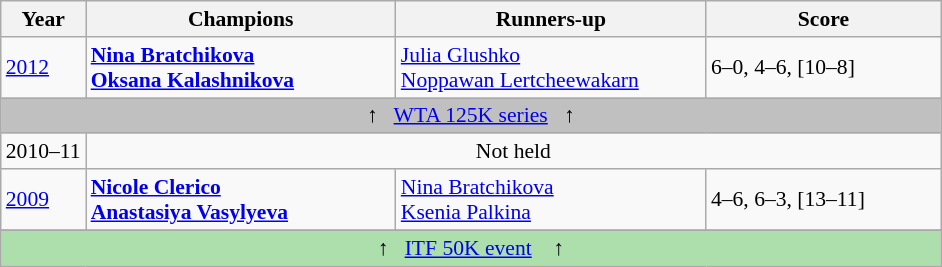<table class="wikitable" style="font-size:90%">
<tr>
<th>Year</th>
<th width="200">Champions</th>
<th width="200">Runners-up</th>
<th width="150">Score</th>
</tr>
<tr>
<td><a href='#'>2012</a></td>
<td> <strong><a href='#'>Nina Bratchikova</a></strong> <br>  <strong><a href='#'>Oksana Kalashnikova</a></strong></td>
<td> <a href='#'>Julia Glushko</a> <br>  <a href='#'>Noppawan Lertcheewakarn</a></td>
<td>6–0, 4–6, [10–8]</td>
</tr>
<tr style="background:silver;">
<td colspan="5" align="center">↑   <a href='#'>WTA 125K series</a>   ↑</td>
</tr>
<tr>
<td>2010–11</td>
<td colspan=3 align=center>Not held</td>
</tr>
<tr>
<td><a href='#'>2009</a></td>
<td> <strong><a href='#'>Nicole Clerico</a></strong> <br>  <strong><a href='#'>Anastasiya Vasylyeva</a></strong></td>
<td> <a href='#'>Nina Bratchikova</a> <br>  <a href='#'>Ksenia Palkina</a></td>
<td>4–6, 6–3, [13–11]</td>
</tr>
<tr>
</tr>
<tr bgcolor="#addfad">
<td colspan="5" align="center">↑   <a href='#'>ITF 50K event</a>    ↑</td>
</tr>
</table>
